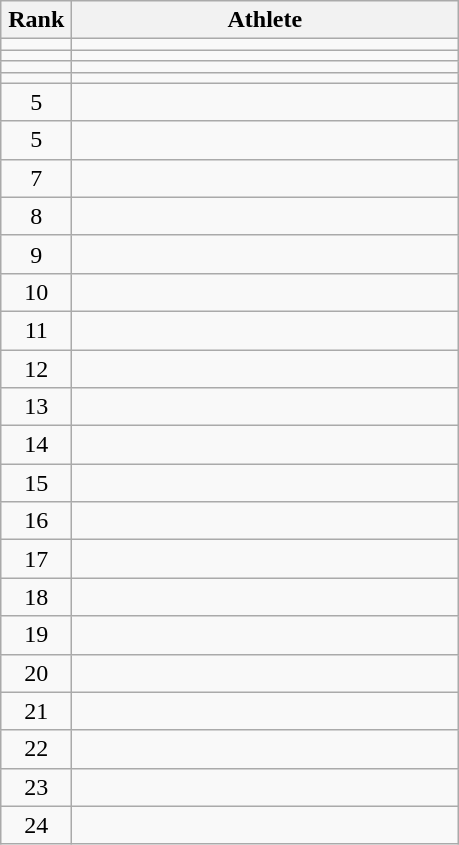<table class="wikitable" style="text-align: center;">
<tr>
<th width=40>Rank</th>
<th width=250>Athlete</th>
</tr>
<tr>
<td></td>
<td align="left"></td>
</tr>
<tr>
<td></td>
<td align="left"></td>
</tr>
<tr>
<td></td>
<td align="left"></td>
</tr>
<tr>
<td></td>
<td align="left"></td>
</tr>
<tr>
<td>5</td>
<td align="left"></td>
</tr>
<tr>
<td>5</td>
<td align="left"></td>
</tr>
<tr>
<td>7</td>
<td align="left"></td>
</tr>
<tr>
<td>8</td>
<td align="left"></td>
</tr>
<tr>
<td>9</td>
<td align="left"></td>
</tr>
<tr>
<td>10</td>
<td align="left"></td>
</tr>
<tr>
<td>11</td>
<td align="left"></td>
</tr>
<tr>
<td>12</td>
<td align="left"></td>
</tr>
<tr>
<td>13</td>
<td align="left"></td>
</tr>
<tr>
<td>14</td>
<td align="left"></td>
</tr>
<tr>
<td>15</td>
<td align="left"></td>
</tr>
<tr>
<td>16</td>
<td align="left"></td>
</tr>
<tr>
<td>17</td>
<td align="left"></td>
</tr>
<tr>
<td>18</td>
<td align="left"></td>
</tr>
<tr>
<td>19</td>
<td align="left"></td>
</tr>
<tr>
<td>20</td>
<td align="left"></td>
</tr>
<tr>
<td>21</td>
<td align="left"></td>
</tr>
<tr>
<td>22</td>
<td align="left"></td>
</tr>
<tr>
<td>23</td>
<td align="left"></td>
</tr>
<tr>
<td>24</td>
<td align="left"></td>
</tr>
</table>
